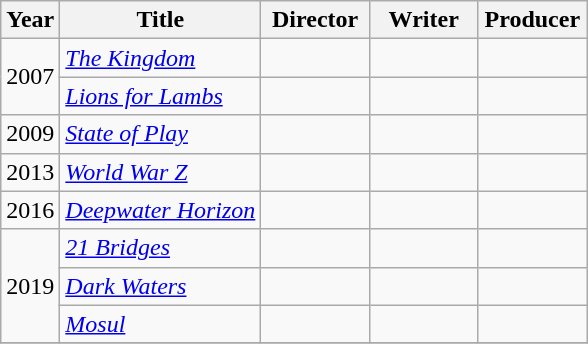<table class="wikitable plainrowheaders">
<tr>
<th>Year</th>
<th>Title</th>
<th width="65">Director</th>
<th width="65">Writer</th>
<th width="65">Producer</th>
</tr>
<tr>
<td rowspan=2>2007</td>
<td><em><a href='#'>The Kingdom</a></em></td>
<td></td>
<td></td>
<td></td>
</tr>
<tr>
<td><em><a href='#'>Lions for Lambs</a></em></td>
<td></td>
<td></td>
<td></td>
</tr>
<tr>
<td>2009</td>
<td><em><a href='#'>State of Play</a></em></td>
<td></td>
<td></td>
<td></td>
</tr>
<tr>
<td>2013</td>
<td><em><a href='#'>World War Z</a></em></td>
<td></td>
<td></td>
<td></td>
</tr>
<tr>
<td>2016</td>
<td><em><a href='#'>Deepwater Horizon</a></em></td>
<td></td>
<td></td>
<td></td>
</tr>
<tr>
<td rowspan="3">2019</td>
<td><em><a href='#'>21 Bridges</a></em></td>
<td></td>
<td></td>
<td></td>
</tr>
<tr>
<td><em><a href='#'>Dark Waters</a></em></td>
<td></td>
<td></td>
<td></td>
</tr>
<tr>
<td><em><a href='#'>Mosul</a></em></td>
<td></td>
<td></td>
<td></td>
</tr>
<tr>
</tr>
</table>
